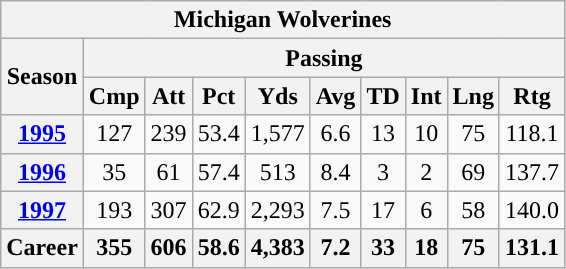<table class="wikitable" style="text-align:center;">
<tr>
<th colspan="11">Michigan Wolverines</th>
</tr>
<tr>
<th rowspan="2">Season</th>
<th colspan="11">Passing</th>
</tr>
<tr>
<th>Cmp</th>
<th>Att</th>
<th>Pct</th>
<th>Yds</th>
<th>Avg</th>
<th>TD</th>
<th>Int</th>
<th>Lng</th>
<th>Rtg</th>
</tr>
<tr>
<th><a href='#'>1995</a></th>
<td>127</td>
<td>239</td>
<td>53.4</td>
<td>1,577</td>
<td>6.6</td>
<td>13</td>
<td>10</td>
<td>75</td>
<td>118.1</td>
</tr>
<tr>
<th><a href='#'>1996</a></th>
<td>35</td>
<td>61</td>
<td>57.4</td>
<td>513</td>
<td>8.4</td>
<td>3</td>
<td>2</td>
<td>69</td>
<td>137.7</td>
</tr>
<tr>
<th><a href='#'>1997</a></th>
<td>193</td>
<td>307</td>
<td>62.9</td>
<td>2,293</td>
<td>7.5</td>
<td>17</td>
<td>6</td>
<td>58</td>
<td>140.0</td>
</tr>
<tr>
<th>Career</th>
<th>355</th>
<th>606</th>
<th>58.6</th>
<th>4,383</th>
<th>7.2</th>
<th>33</th>
<th>18</th>
<th>75</th>
<th>131.1</th>
</tr>
</table>
